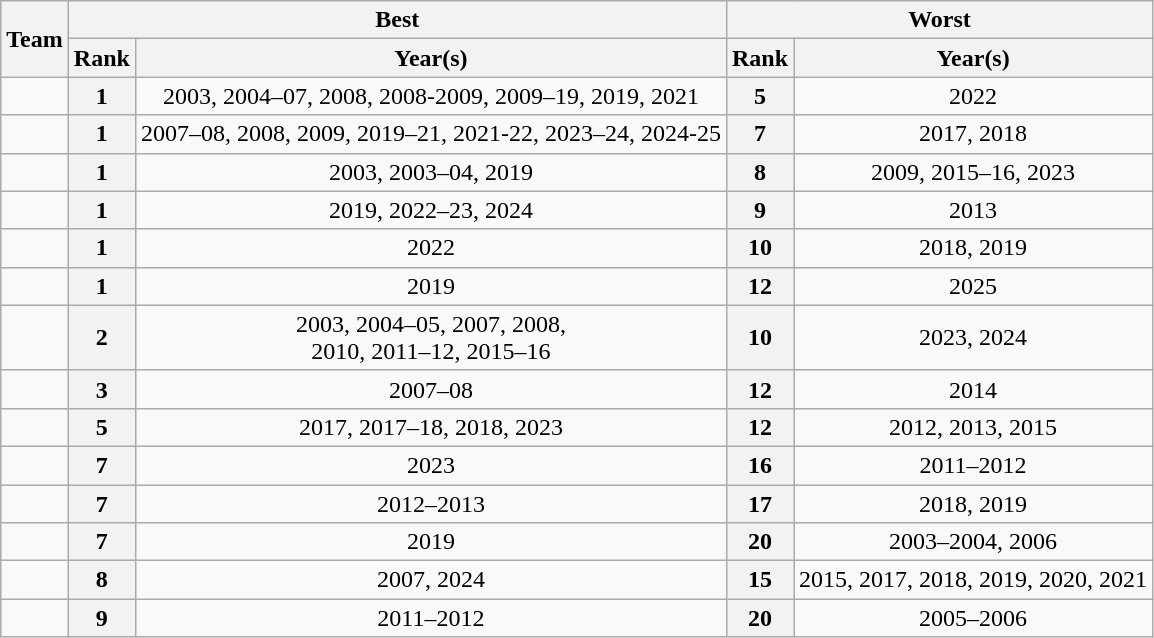<table class="wikitable sortable" style=text-align:center>
<tr>
<th rowspan=2 class=unsortable>Team</th>
<th colspan=2>Best</th>
<th colspan=2>Worst</th>
</tr>
<tr>
<th>Rank</th>
<th>Year(s)</th>
<th>Rank</th>
<th>Year(s)</th>
</tr>
<tr>
<td align=left></td>
<th>1</th>
<td>2003, 2004–07, 2008, 2008-2009, 2009–19, 2019, 2021</td>
<th>5</th>
<td>2022</td>
</tr>
<tr>
<td align=left></td>
<th>1</th>
<td>2007–08, 2008, 2009, 2019–21, 2021-22, 2023–24, 2024-25</td>
<th>7</th>
<td>2017, 2018</td>
</tr>
<tr>
<td align=left></td>
<th>1</th>
<td>2003, 2003–04, 2019</td>
<th>8</th>
<td>2009, 2015–16, 2023</td>
</tr>
<tr>
<td align=left></td>
<th>1</th>
<td>2019, 2022–23, 2024</td>
<th>9</th>
<td>2013</td>
</tr>
<tr>
<td align=left></td>
<th>1</th>
<td>2022</td>
<th>10</th>
<td>2018, 2019</td>
</tr>
<tr>
<td align=left></td>
<th>1</th>
<td>2019</td>
<th>12</th>
<td>2025</td>
</tr>
<tr>
<td align=left></td>
<th>2</th>
<td>2003, 2004–05, 2007, 2008,<br>2010, 2011–12, 2015–16</td>
<th>10</th>
<td>2023, 2024</td>
</tr>
<tr>
<td align=left></td>
<th>3</th>
<td>2007–08</td>
<th>12</th>
<td>2014</td>
</tr>
<tr>
<td align=left></td>
<th>5</th>
<td>2017, 2017–18, 2018, 2023</td>
<th>12</th>
<td>2012, 2013, 2015</td>
</tr>
<tr>
<td align=left></td>
<th>7</th>
<td>2023</td>
<th>16</th>
<td>2011–2012</td>
</tr>
<tr>
<td align=left></td>
<th>7</th>
<td>2012–2013</td>
<th>17</th>
<td>2018, 2019</td>
</tr>
<tr>
<td align=left></td>
<th>7</th>
<td>2019</td>
<th>20</th>
<td>2003–2004, 2006</td>
</tr>
<tr>
<td align=left></td>
<th>8</th>
<td>2007, 2024</td>
<th>15</th>
<td>2015, 2017, 2018, 2019, 2020, 2021</td>
</tr>
<tr>
<td align=left></td>
<th>9</th>
<td>2011–2012</td>
<th>20</th>
<td>2005–2006</td>
</tr>
</table>
